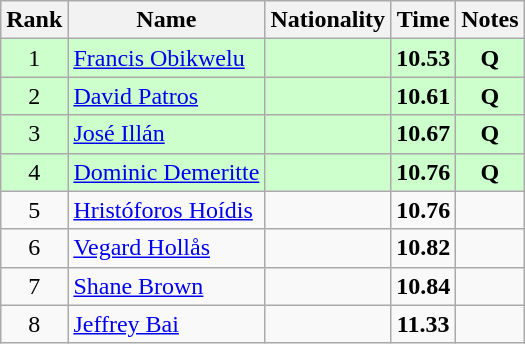<table class="wikitable sortable" style="text-align:center">
<tr>
<th>Rank</th>
<th>Name</th>
<th>Nationality</th>
<th>Time</th>
<th>Notes</th>
</tr>
<tr bgcolor=ccffcc>
<td>1</td>
<td align=left><a href='#'>Francis Obikwelu</a></td>
<td align=left></td>
<td><strong>10.53</strong></td>
<td><strong>Q</strong></td>
</tr>
<tr bgcolor=ccffcc>
<td>2</td>
<td align=left><a href='#'>David Patros</a></td>
<td align=left></td>
<td><strong>10.61</strong></td>
<td><strong>Q</strong></td>
</tr>
<tr bgcolor=ccffcc>
<td>3</td>
<td align=left><a href='#'>José Illán</a></td>
<td align=left></td>
<td><strong>10.67</strong></td>
<td><strong>Q</strong></td>
</tr>
<tr bgcolor=ccffcc>
<td>4</td>
<td align=left><a href='#'>Dominic Demeritte</a></td>
<td align=left></td>
<td><strong>10.76</strong></td>
<td><strong>Q</strong></td>
</tr>
<tr>
<td>5</td>
<td align=left><a href='#'>Hristóforos Hoídis</a></td>
<td align=left></td>
<td><strong>10.76</strong></td>
<td></td>
</tr>
<tr>
<td>6</td>
<td align=left><a href='#'>Vegard Hollås</a></td>
<td align=left></td>
<td><strong>10.82</strong></td>
<td></td>
</tr>
<tr>
<td>7</td>
<td align=left><a href='#'>Shane Brown</a></td>
<td align=left></td>
<td><strong>10.84</strong></td>
<td></td>
</tr>
<tr>
<td>8</td>
<td align=left><a href='#'>Jeffrey Bai</a></td>
<td align=left></td>
<td><strong>11.33</strong></td>
<td></td>
</tr>
</table>
